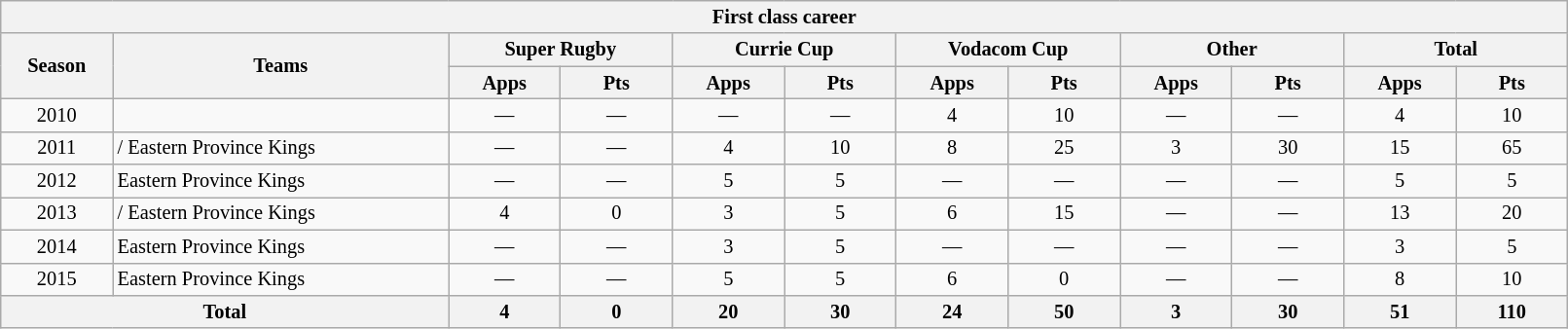<table class="wikitable" style="text-align:center; font-size:85%; width:85%">
<tr>
<th colspan=100%>First class career</th>
</tr>
<tr>
<th style="width:5%;"  rowspan=2>Season</th>
<th style="width:15%;" rowspan=2>Teams</th>
<th colspan=2>Super Rugby</th>
<th colspan=2>Currie Cup</th>
<th colspan=2>Vodacom Cup</th>
<th colspan=2>Other</th>
<th colspan=2>Total</th>
</tr>
<tr>
<th style="width:5%;">Apps</th>
<th style="width:5%;">Pts</th>
<th style="width:5%;">Apps</th>
<th style="width:5%;">Pts</th>
<th style="width:5%;">Apps</th>
<th style="width:5%;">Pts</th>
<th style="width:5%;">Apps</th>
<th style="width:5%;">Pts</th>
<th style="width:5%;">Apps</th>
<th style="width:5%;">Pts</th>
</tr>
<tr>
<td>2010</td>
<td style="text-align:left;"></td>
<td>—</td>
<td>—</td>
<td>—</td>
<td>—</td>
<td>4</td>
<td>10</td>
<td>—</td>
<td>—</td>
<td>4</td>
<td>10</td>
</tr>
<tr>
<td>2011</td>
<td style="text-align:left;"> / Eastern Province Kings</td>
<td>—</td>
<td>—</td>
<td>4</td>
<td>10</td>
<td>8</td>
<td>25</td>
<td>3</td>
<td>30</td>
<td>15</td>
<td>65</td>
</tr>
<tr>
<td>2012</td>
<td style="text-align:left;">Eastern Province Kings</td>
<td>—</td>
<td>—</td>
<td>5</td>
<td>5</td>
<td>—</td>
<td>—</td>
<td>—</td>
<td>—</td>
<td>5</td>
<td>5</td>
</tr>
<tr>
<td>2013</td>
<td style="text-align:left;"> / Eastern Province Kings</td>
<td>4</td>
<td>0</td>
<td>3</td>
<td>5</td>
<td>6</td>
<td>15</td>
<td>—</td>
<td>—</td>
<td>13</td>
<td>20</td>
</tr>
<tr>
<td>2014</td>
<td style="text-align:left;">Eastern Province Kings</td>
<td>—</td>
<td>—</td>
<td>3</td>
<td>5</td>
<td>—</td>
<td>—</td>
<td>—</td>
<td>—</td>
<td>3</td>
<td>5</td>
</tr>
<tr>
<td>2015</td>
<td style="text-align:left;">Eastern Province Kings</td>
<td>—</td>
<td>—</td>
<td>5</td>
<td>5</td>
<td>6</td>
<td>0</td>
<td>—</td>
<td>—</td>
<td>8</td>
<td>10</td>
</tr>
<tr>
<th colspan=2>Total</th>
<th>4</th>
<th>0</th>
<th>20</th>
<th>30</th>
<th>24</th>
<th>50</th>
<th>3</th>
<th>30</th>
<th>51</th>
<th>110</th>
</tr>
</table>
